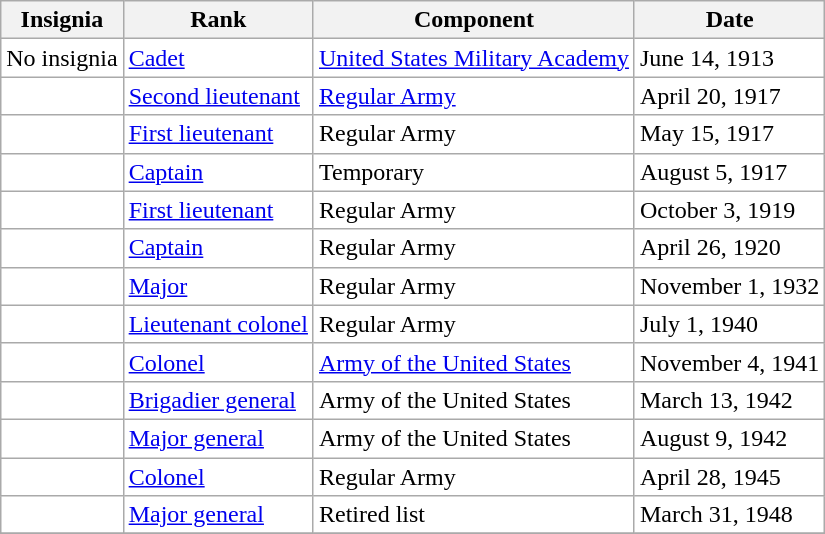<table class="wikitable" style="background:white">
<tr>
<th>Insignia</th>
<th>Rank</th>
<th>Component</th>
<th>Date</th>
</tr>
<tr>
<td align="center">No insignia</td>
<td><a href='#'>Cadet</a></td>
<td><a href='#'>United States Military Academy</a></td>
<td>June 14, 1913</td>
</tr>
<tr>
<td align="center"></td>
<td><a href='#'>Second lieutenant</a></td>
<td><a href='#'>Regular Army</a></td>
<td>April 20, 1917</td>
</tr>
<tr>
<td align="center"></td>
<td><a href='#'>First lieutenant</a></td>
<td>Regular Army</td>
<td>May 15, 1917</td>
</tr>
<tr>
<td align="center"></td>
<td><a href='#'>Captain</a></td>
<td>Temporary</td>
<td>August 5, 1917</td>
</tr>
<tr>
<td align="center"></td>
<td><a href='#'>First lieutenant</a></td>
<td>Regular Army</td>
<td>October 3, 1919</td>
</tr>
<tr>
<td align="center"></td>
<td><a href='#'>Captain</a></td>
<td>Regular Army</td>
<td>April 26, 1920</td>
</tr>
<tr>
<td align="center"></td>
<td><a href='#'>Major</a></td>
<td>Regular Army</td>
<td>November 1, 1932</td>
</tr>
<tr>
<td align="center"></td>
<td><a href='#'>Lieutenant colonel</a></td>
<td>Regular Army</td>
<td>July 1, 1940</td>
</tr>
<tr>
<td align="center"></td>
<td><a href='#'>Colonel</a></td>
<td><a href='#'>Army of the United States</a></td>
<td>November 4, 1941</td>
</tr>
<tr>
<td align="center"></td>
<td><a href='#'>Brigadier general</a></td>
<td>Army of the United States</td>
<td>March 13, 1942</td>
</tr>
<tr>
<td align="center"></td>
<td><a href='#'>Major general</a></td>
<td>Army of the United States</td>
<td>August 9, 1942</td>
</tr>
<tr>
<td align="center"></td>
<td><a href='#'>Colonel</a></td>
<td>Regular Army</td>
<td>April 28, 1945</td>
</tr>
<tr>
<td align="center"></td>
<td><a href='#'>Major general</a></td>
<td>Retired list</td>
<td>March 31, 1948</td>
</tr>
<tr>
</tr>
</table>
